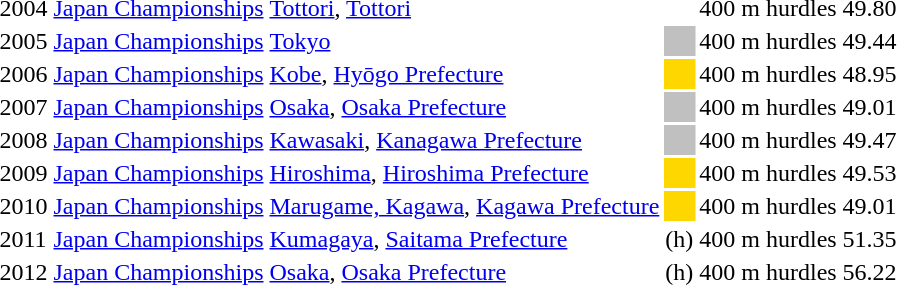<table>
<tr>
<td>2004</td>
<td><a href='#'>Japan Championships</a></td>
<td><a href='#'>Tottori</a>, <a href='#'>Tottori</a></td>
<td></td>
<td>400 m hurdles</td>
<td>49.80</td>
</tr>
<tr>
<td>2005</td>
<td><a href='#'>Japan Championships</a></td>
<td><a href='#'>Tokyo</a></td>
<td bgcolor="silver"></td>
<td>400 m hurdles</td>
<td>49.44</td>
</tr>
<tr>
<td>2006</td>
<td><a href='#'>Japan Championships</a></td>
<td><a href='#'>Kobe</a>, <a href='#'>Hyōgo Prefecture</a></td>
<td bgcolor="gold"></td>
<td>400 m hurdles</td>
<td>48.95</td>
</tr>
<tr>
<td>2007</td>
<td><a href='#'>Japan Championships</a></td>
<td><a href='#'>Osaka</a>, <a href='#'>Osaka Prefecture</a></td>
<td bgcolor="silver"></td>
<td>400 m hurdles</td>
<td>49.01</td>
</tr>
<tr>
<td>2008</td>
<td><a href='#'>Japan Championships</a></td>
<td><a href='#'>Kawasaki</a>, <a href='#'>Kanagawa Prefecture</a></td>
<td bgcolor="silver"></td>
<td>400 m hurdles</td>
<td>49.47</td>
</tr>
<tr>
<td>2009</td>
<td><a href='#'>Japan Championships</a></td>
<td><a href='#'>Hiroshima</a>, <a href='#'>Hiroshima Prefecture</a></td>
<td bgcolor="gold"></td>
<td>400 m hurdles</td>
<td>49.53</td>
</tr>
<tr>
<td>2010</td>
<td><a href='#'>Japan Championships</a></td>
<td><a href='#'>Marugame, Kagawa</a>, <a href='#'>Kagawa Prefecture</a></td>
<td bgcolor="gold"></td>
<td>400 m hurdles</td>
<td>49.01</td>
</tr>
<tr>
<td>2011</td>
<td><a href='#'>Japan Championships</a></td>
<td><a href='#'>Kumagaya</a>, <a href='#'>Saitama Prefecture</a></td>
<td> (h)</td>
<td>400 m hurdles</td>
<td>51.35</td>
</tr>
<tr>
<td>2012</td>
<td><a href='#'>Japan Championships</a></td>
<td><a href='#'>Osaka</a>, <a href='#'>Osaka Prefecture</a></td>
<td> (h)</td>
<td>400 m hurdles</td>
<td>56.22</td>
</tr>
<tr>
</tr>
</table>
